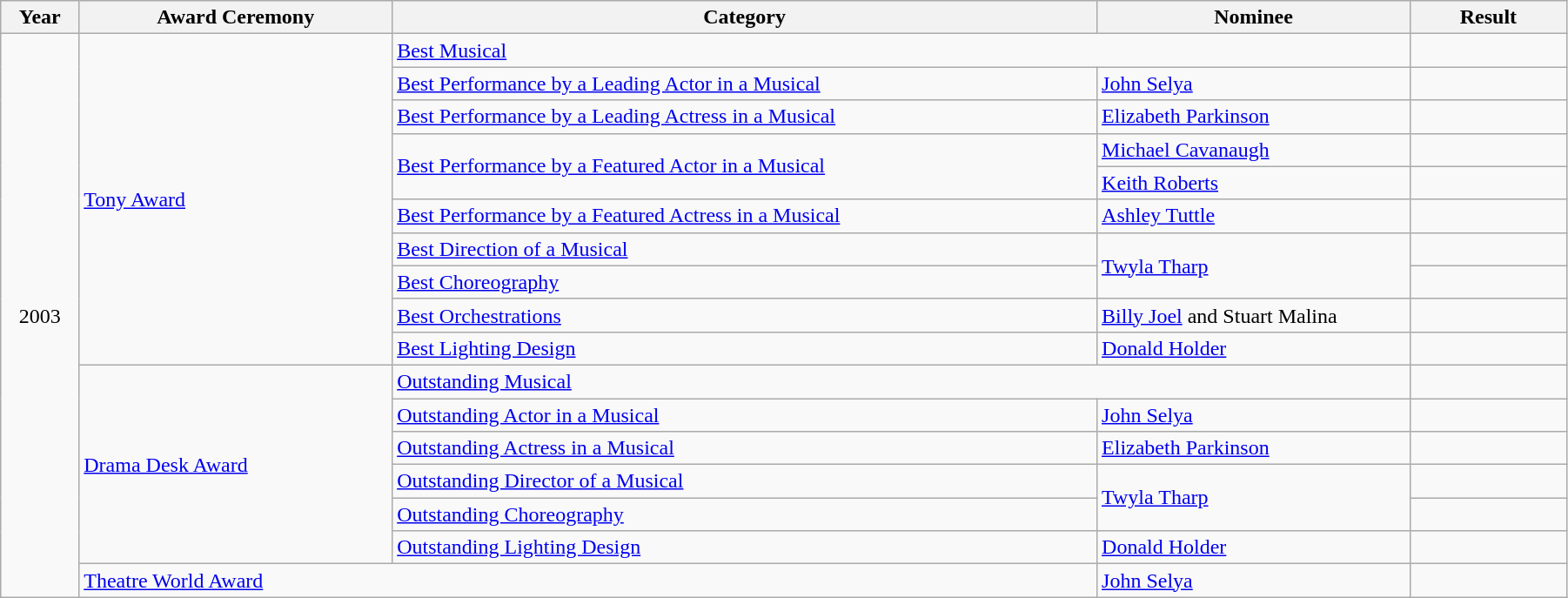<table class="wikitable" width="95%">
<tr>
<th width="5%">Year</th>
<th width="20%">Award Ceremony</th>
<th width="45%">Category</th>
<th width="20%">Nominee</th>
<th width="10%">Result</th>
</tr>
<tr>
<td rowspan="17" align="center">2003</td>
<td rowspan="10"><a href='#'>Tony Award</a></td>
<td colspan="2"><a href='#'>Best Musical</a></td>
<td></td>
</tr>
<tr>
<td><a href='#'>Best Performance by a Leading Actor in a Musical</a></td>
<td><a href='#'>John Selya</a></td>
<td></td>
</tr>
<tr>
<td><a href='#'>Best Performance by a Leading Actress in a Musical</a></td>
<td><a href='#'>Elizabeth Parkinson</a></td>
<td></td>
</tr>
<tr>
<td rowspan="2"><a href='#'>Best Performance by a Featured Actor in a Musical</a></td>
<td><a href='#'>Michael Cavanaugh</a></td>
<td></td>
</tr>
<tr>
<td><a href='#'>Keith Roberts</a></td>
<td></td>
</tr>
<tr>
<td><a href='#'>Best Performance by a Featured Actress in a Musical</a></td>
<td><a href='#'>Ashley Tuttle</a></td>
<td></td>
</tr>
<tr>
<td><a href='#'>Best Direction of a Musical</a></td>
<td rowspan="2"><a href='#'>Twyla Tharp</a></td>
<td></td>
</tr>
<tr>
<td><a href='#'>Best Choreography</a></td>
<td></td>
</tr>
<tr>
<td><a href='#'>Best Orchestrations</a></td>
<td><a href='#'>Billy Joel</a> and Stuart Malina</td>
<td></td>
</tr>
<tr>
<td><a href='#'>Best Lighting Design</a></td>
<td><a href='#'>Donald Holder</a></td>
<td></td>
</tr>
<tr>
<td rowspan="6"><a href='#'>Drama Desk Award</a></td>
<td colspan="2"><a href='#'>Outstanding Musical</a></td>
<td></td>
</tr>
<tr>
<td><a href='#'>Outstanding Actor in a Musical</a></td>
<td><a href='#'>John Selya</a></td>
<td></td>
</tr>
<tr>
<td><a href='#'>Outstanding Actress in a Musical</a></td>
<td><a href='#'>Elizabeth Parkinson</a></td>
<td></td>
</tr>
<tr>
<td><a href='#'>Outstanding Director of a Musical</a></td>
<td rowspan="2"><a href='#'>Twyla Tharp</a></td>
<td></td>
</tr>
<tr>
<td><a href='#'>Outstanding Choreography</a></td>
<td></td>
</tr>
<tr>
<td><a href='#'>Outstanding Lighting Design</a></td>
<td><a href='#'>Donald Holder</a></td>
<td></td>
</tr>
<tr>
<td colspan="2"><a href='#'>Theatre World Award</a></td>
<td><a href='#'>John Selya</a></td>
<td></td>
</tr>
</table>
